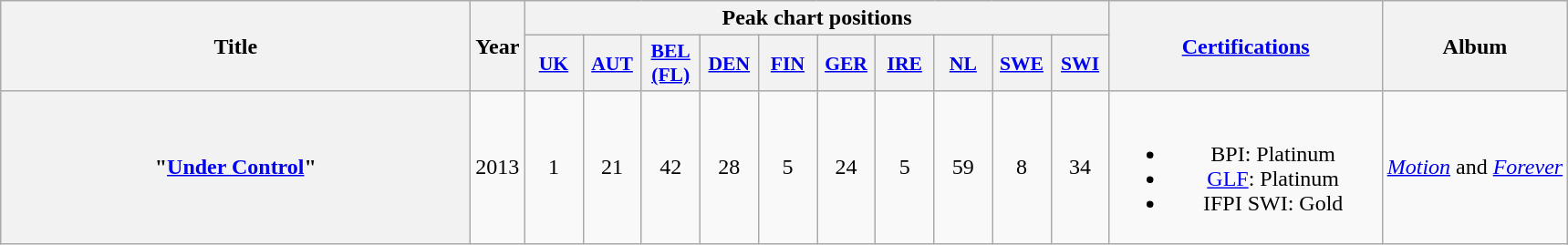<table class="wikitable plainrowheaders" style="text-align:center;">
<tr>
<th scope="col" rowspan="2" style="width:21em;">Title</th>
<th scope="col" rowspan="2">Year</th>
<th scope="col" colspan="10">Peak chart positions</th>
<th scope="col" rowspan="2" style="width:12em;"><a href='#'>Certifications</a></th>
<th scope="col" rowspan="2">Album</th>
</tr>
<tr>
<th style="width:2.5em;font-size:90%;"><a href='#'>UK</a><br></th>
<th style="width:2.5em;font-size:90%;"><a href='#'>AUT</a><br></th>
<th style="width:2.5em;font-size:90%;"><a href='#'>BEL (FL)</a><br></th>
<th style="width:2.5em;font-size:90%;"><a href='#'>DEN</a><br></th>
<th style="width:2.5em;font-size:90%;"><a href='#'>FIN</a><br></th>
<th style="width:2.5em;font-size:90%;"><a href='#'>GER</a><br></th>
<th style="width:2.5em;font-size:90%;"><a href='#'>IRE</a><br></th>
<th style="width:2.5em;font-size:90%;"><a href='#'>NL</a><br></th>
<th style="width:2.5em;font-size:90%;"><a href='#'>SWE</a><br></th>
<th style="width:2.5em;font-size:90%;"><a href='#'>SWI</a><br></th>
</tr>
<tr>
<th scope="row">"<a href='#'>Under Control</a>" <br></th>
<td>2013</td>
<td>1</td>
<td>21</td>
<td>42</td>
<td>28</td>
<td>5</td>
<td>24</td>
<td>5</td>
<td>59</td>
<td>8</td>
<td>34</td>
<td><br><ul><li>BPI: Platinum</li><li><a href='#'>GLF</a>: Platinum</li><li>IFPI SWI: Gold</li></ul></td>
<td><em><a href='#'>Motion</a></em> and <em><a href='#'>Forever</a></em></td>
</tr>
</table>
